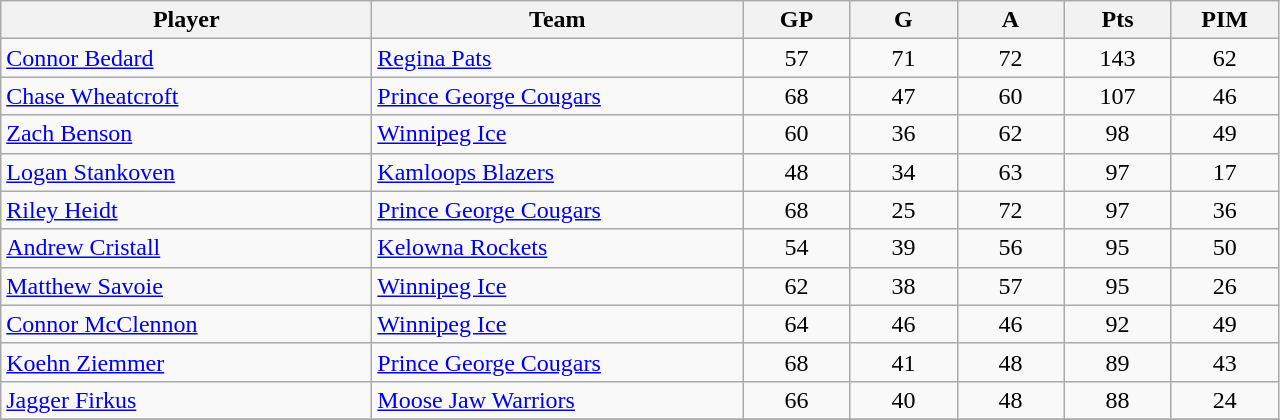<table class="wikitable sortable" style="text-align: center">
<tr>
<th class="unsortable" align=center bgcolor=#F2F2F2 style="width: 15em"><strong>Player</strong></th>
<th style="width: 15em">Team</th>
<th style="width: 4em">GP</th>
<th style="width: 4em">G</th>
<th style="width: 4em">A</th>
<th style="width: 4em">Pts</th>
<th style="width: 4em">PIM</th>
</tr>
<tr>
<td align=left><a href='#'>Connor Bedard</a></td>
<td align=left><a href='#'>Regina Pats</a></td>
<td>57</td>
<td>71</td>
<td>72</td>
<td>143</td>
<td>62</td>
</tr>
<tr>
<td align=left><a href='#'>Chase Wheatcroft</a></td>
<td align=left><a href='#'>Prince George Cougars</a></td>
<td>68</td>
<td>47</td>
<td>60</td>
<td>107</td>
<td>46</td>
</tr>
<tr>
<td align=left><a href='#'>Zach Benson</a></td>
<td align=left><a href='#'>Winnipeg Ice</a></td>
<td>60</td>
<td>36</td>
<td>62</td>
<td>98</td>
<td>49</td>
</tr>
<tr>
<td align=left><a href='#'>Logan Stankoven</a></td>
<td align=left><a href='#'>Kamloops Blazers</a></td>
<td>48</td>
<td>34</td>
<td>63</td>
<td>97</td>
<td>17</td>
</tr>
<tr>
<td align=left><a href='#'>Riley Heidt</a></td>
<td align=left><a href='#'>Prince George Cougars</a></td>
<td>68</td>
<td>25</td>
<td>72</td>
<td>97</td>
<td>36</td>
</tr>
<tr>
<td align=left><a href='#'>Andrew Cristall</a></td>
<td align=left><a href='#'>Kelowna Rockets</a></td>
<td>54</td>
<td>39</td>
<td>56</td>
<td>95</td>
<td>50</td>
</tr>
<tr>
<td align=left><a href='#'>Matthew Savoie</a></td>
<td align=left><a href='#'>Winnipeg Ice</a></td>
<td>62</td>
<td>38</td>
<td>57</td>
<td>95</td>
<td>26</td>
</tr>
<tr>
<td align=left><a href='#'>Connor McClennon</a></td>
<td align=left><a href='#'>Winnipeg Ice</a></td>
<td>64</td>
<td>46</td>
<td>46</td>
<td>92</td>
<td>49</td>
</tr>
<tr>
<td align=left><a href='#'>Koehn Ziemmer</a></td>
<td align=left><a href='#'>Prince George Cougars</a></td>
<td>68</td>
<td>41</td>
<td>48</td>
<td>89</td>
<td>43</td>
</tr>
<tr>
<td align=left><a href='#'>Jagger Firkus</a></td>
<td align=left><a href='#'>Moose Jaw Warriors</a></td>
<td>66</td>
<td>40</td>
<td>48</td>
<td>88</td>
<td>24</td>
</tr>
<tr>
</tr>
</table>
